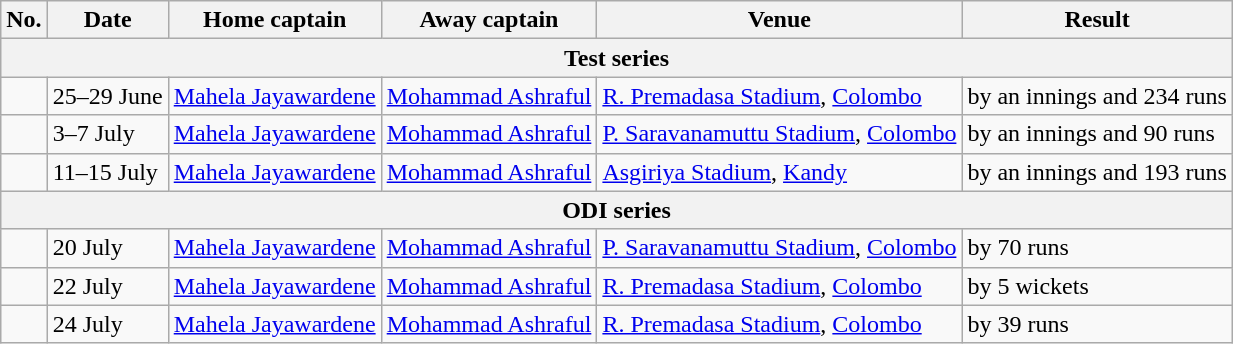<table class="wikitable">
<tr>
<th>No.</th>
<th>Date</th>
<th>Home captain</th>
<th>Away captain</th>
<th>Venue</th>
<th>Result</th>
</tr>
<tr>
<th colspan="6">Test series</th>
</tr>
<tr>
<td></td>
<td>25–29 June</td>
<td><a href='#'>Mahela Jayawardene</a></td>
<td><a href='#'>Mohammad Ashraful</a></td>
<td><a href='#'>R. Premadasa Stadium</a>, <a href='#'>Colombo</a></td>
<td> by an innings and 234 runs</td>
</tr>
<tr>
<td></td>
<td>3–7 July</td>
<td><a href='#'>Mahela Jayawardene</a></td>
<td><a href='#'>Mohammad Ashraful</a></td>
<td><a href='#'>P. Saravanamuttu Stadium</a>, <a href='#'>Colombo</a></td>
<td> by an innings and 90 runs</td>
</tr>
<tr>
<td></td>
<td>11–15 July</td>
<td><a href='#'>Mahela Jayawardene</a></td>
<td><a href='#'>Mohammad Ashraful</a></td>
<td><a href='#'>Asgiriya Stadium</a>, <a href='#'>Kandy</a></td>
<td> by an innings and 193 runs</td>
</tr>
<tr>
<th colspan="6">ODI series</th>
</tr>
<tr>
<td></td>
<td>20 July</td>
<td><a href='#'>Mahela Jayawardene</a></td>
<td><a href='#'>Mohammad Ashraful</a></td>
<td><a href='#'>P. Saravanamuttu Stadium</a>, <a href='#'>Colombo</a></td>
<td> by 70 runs</td>
</tr>
<tr>
<td></td>
<td>22 July</td>
<td><a href='#'>Mahela Jayawardene</a></td>
<td><a href='#'>Mohammad Ashraful</a></td>
<td><a href='#'>R. Premadasa Stadium</a>, <a href='#'>Colombo</a></td>
<td> by 5 wickets</td>
</tr>
<tr>
<td></td>
<td>24 July</td>
<td><a href='#'>Mahela Jayawardene</a></td>
<td><a href='#'>Mohammad Ashraful</a></td>
<td><a href='#'>R. Premadasa Stadium</a>, <a href='#'>Colombo</a></td>
<td> by 39 runs</td>
</tr>
</table>
